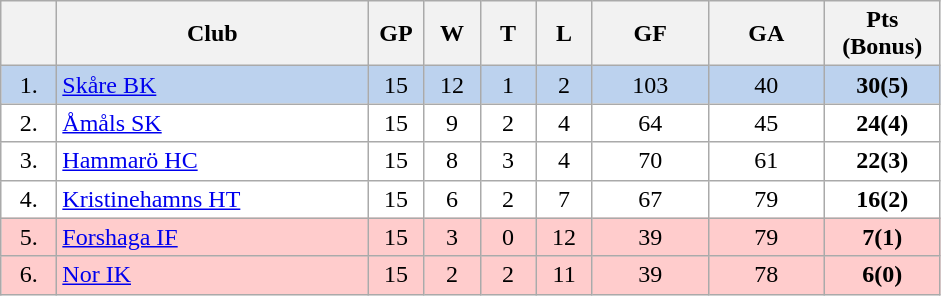<table class="wikitable">
<tr>
<th width="30"></th>
<th width="200">Club</th>
<th width="30">GP</th>
<th width="30">W</th>
<th width="30">T</th>
<th width="30">L</th>
<th width="70">GF</th>
<th width="70">GA</th>
<th width="70">Pts (Bonus)</th>
</tr>
<tr bgcolor="#BCD2EE" align="center">
<td>1.</td>
<td align="left"><a href='#'>Skåre BK</a></td>
<td>15</td>
<td>12</td>
<td>1</td>
<td>2</td>
<td>103</td>
<td>40</td>
<td><strong>30(5)</strong></td>
</tr>
<tr bgcolor="#FFFFFF" align="center">
<td>2.</td>
<td align="left"><a href='#'>Åmåls SK</a></td>
<td>15</td>
<td>9</td>
<td>2</td>
<td>4</td>
<td>64</td>
<td>45</td>
<td><strong>24(4)</strong></td>
</tr>
<tr bgcolor="#FFFFFF" align="center">
<td>3.</td>
<td align="left"><a href='#'>Hammarö HC</a></td>
<td>15</td>
<td>8</td>
<td>3</td>
<td>4</td>
<td>70</td>
<td>61</td>
<td><strong>22(3)</strong></td>
</tr>
<tr bgcolor="#FFFFFF" align="center">
<td>4.</td>
<td align="left"><a href='#'>Kristinehamns HT</a></td>
<td>15</td>
<td>6</td>
<td>2</td>
<td>7</td>
<td>67</td>
<td>79</td>
<td><strong>16(2)</strong></td>
</tr>
<tr bgcolor="#FFCCCC" align="center">
<td>5.</td>
<td align="left"><a href='#'>Forshaga IF</a></td>
<td>15</td>
<td>3</td>
<td>0</td>
<td>12</td>
<td>39</td>
<td>79</td>
<td><strong>7(1)</strong></td>
</tr>
<tr bgcolor="#FFCCCC" align="center">
<td>6.</td>
<td align="left"><a href='#'>Nor IK</a></td>
<td>15</td>
<td>2</td>
<td>2</td>
<td>11</td>
<td>39</td>
<td>78</td>
<td><strong>6(0)</strong></td>
</tr>
</table>
